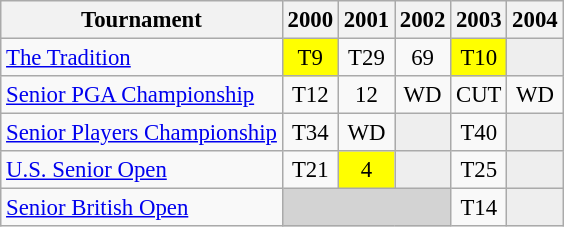<table class="wikitable" style="font-size:95%;">
<tr>
<th>Tournament</th>
<th>2000</th>
<th>2001</th>
<th>2002</th>
<th>2003</th>
<th>2004</th>
</tr>
<tr>
<td><a href='#'>The Tradition</a></td>
<td align="center" style="background:yellow;">T9</td>
<td align="center">T29</td>
<td align="center">69</td>
<td align="center" style="background:yellow;">T10</td>
<td style="background:#eeeeee;"></td>
</tr>
<tr>
<td><a href='#'>Senior PGA Championship</a></td>
<td align="center">T12</td>
<td align="center">12</td>
<td align="center">WD</td>
<td align="center">CUT</td>
<td align="center">WD</td>
</tr>
<tr>
<td><a href='#'>Senior Players Championship</a></td>
<td align="center">T34</td>
<td align="center">WD</td>
<td style="background:#eeeeee;"></td>
<td align="center">T40</td>
<td style="background:#eeeeee;"></td>
</tr>
<tr>
<td><a href='#'>U.S. Senior Open</a></td>
<td align="center">T21</td>
<td align="center" style="background:yellow;">4</td>
<td style="background:#eeeeee;"></td>
<td align="center">T25</td>
<td style="background:#eeeeee;"></td>
</tr>
<tr>
<td><a href='#'>Senior British Open</a></td>
<td colspan=3 style="background:#D3D3D3;"></td>
<td align="center">T14</td>
<td style="background:#eeeeee;"></td>
</tr>
</table>
